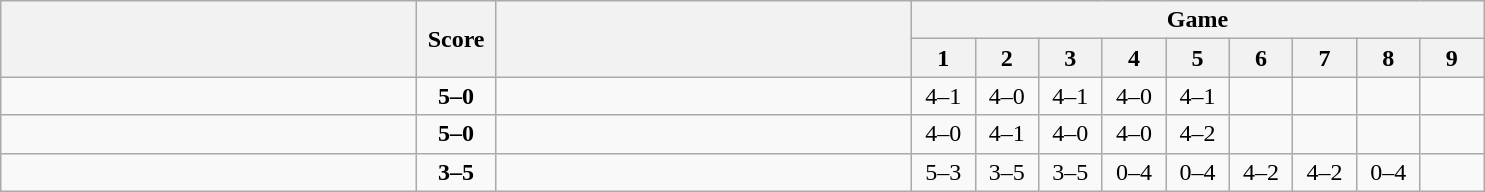<table class="wikitable" style="text-align: center;">
<tr>
<th rowspan=2 align="right" width="270"></th>
<th rowspan=2 width="45">Score</th>
<th rowspan=2 align="left" width="270"></th>
<th colspan=9>Game</th>
</tr>
<tr>
<th width="35">1</th>
<th width="35">2</th>
<th width="35">3</th>
<th width="35">4</th>
<th width="35">5</th>
<th width="35">6</th>
<th width="35">7</th>
<th width="35">8</th>
<th width="35">9</th>
</tr>
<tr>
<td align=left><strong><br></strong></td>
<td align=center><strong>5–0</strong></td>
<td align=left><br></td>
<td>4–1</td>
<td>4–0</td>
<td>4–1</td>
<td>4–0</td>
<td>4–1</td>
<td></td>
<td></td>
<td></td>
<td></td>
</tr>
<tr>
<td align=left><strong><br></strong></td>
<td align=center><strong>5–0</strong></td>
<td align=left><br></td>
<td>4–0</td>
<td>4–1</td>
<td>4–0</td>
<td>4–0</td>
<td>4–2</td>
<td></td>
<td></td>
<td></td>
<td></td>
</tr>
<tr>
<td align=left><br></td>
<td align=center><strong>3–5</strong></td>
<td align=left><strong><br></strong></td>
<td>5–3</td>
<td>3–5</td>
<td>3–5</td>
<td>0–4</td>
<td>0–4</td>
<td>4–2</td>
<td>4–2</td>
<td>0–4</td>
<td></td>
</tr>
</table>
